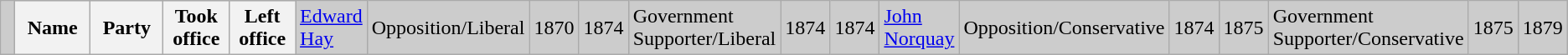<table class="wikitable">
<tr bgcolor="CCCCCC">
<td> </td>
<th width="30%"><strong>Name </strong></th>
<th width="30%"><strong>Party</strong></th>
<th width="20%"><strong>Took office</strong></th>
<th width="20%"><strong>Left office</strong><br></th>
<td rowspan=2"><a href='#'>Edward Hay</a><br></td>
<td>Opposition/Liberal</td>
<td>1870</td>
<td>1874<br></td>
<td>Government Supporter/Liberal</td>
<td>1874</td>
<td>1874<br></td>
<td rowspan=2"><a href='#'>John Norquay</a><br></td>
<td>Opposition/Conservative</td>
<td>1874</td>
<td>1875<br></td>
<td>Government Supporter/Conservative</td>
<td>1875</td>
<td>1879</td>
</tr>
</table>
